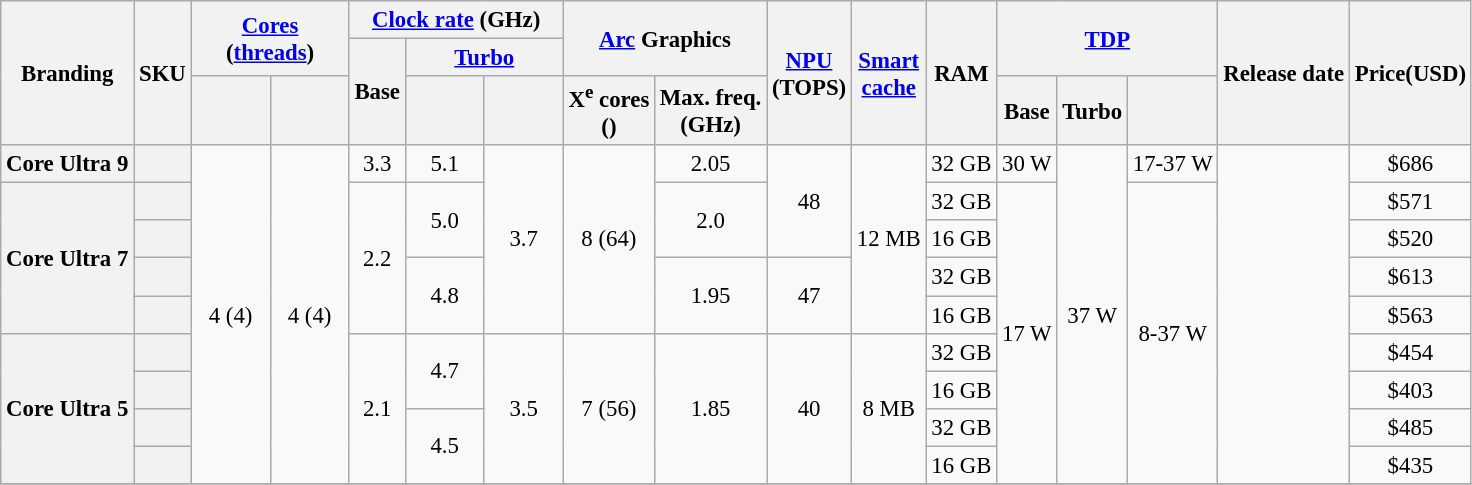<table class="wikitable sortable" style="text-align:center; white-space:nowrap; font-size:95%">
<tr>
<th rowspan="3">Branding</th>
<th rowspan="3">SKU</th>
<th colspan="2" rowspan="2"><a href='#'>Cores</a> <br> (<a href='#'>threads</a>)</th>
<th colspan="3"><a href='#'>Clock rate</a> (GHz)</th>
<th colspan="2" rowspan="2"><a href='#'>Arc</a> Graphics</th>
<th rowspan="3"><a href='#'>NPU</a> <br> (TOPS)</th>
<th rowspan="3"><a href='#'>Smart <br> cache</a></th>
<th rowspan="3">RAM</th>
<th colspan="3" rowspan="2"><a href='#'>TDP</a></th>
<th rowspan="3">Release date</th>
<th rowspan="3">Price(USD)</th>
</tr>
<tr>
<th rowspan="2">Base</th>
<th colspan="2"><a href='#'>Turbo</a></th>
</tr>
<tr>
<th style="width:3em;"></th>
<th style="width:3em;"></th>
<th style="width:3em;"></th>
<th style="width:3em;"></th>
<th>X<sup>e</sup> cores<br>()</th>
<th>Max. freq.<br>(GHz)</th>
<th>Base</th>
<th>Turbo</th>
<th></th>
</tr>
<tr>
<th>Core Ultra 9</th>
<th></th>
<td rowspan="9">4 (4)</td>
<td rowspan="9">4 (4)</td>
<td>3.3</td>
<td>5.1</td>
<td rowspan="5">3.7</td>
<td rowspan="5">8 (64)</td>
<td>2.05</td>
<td rowspan="3">48</td>
<td rowspan="5">12 MB</td>
<td>32 GB</td>
<td>30 W</td>
<td rowspan="9">37 W</td>
<td>17-37 W</td>
<td rowspan="9"></td>
<td>$686</td>
</tr>
<tr>
<th rowspan="4">Core Ultra 7</th>
<th></th>
<td rowspan="4">2.2</td>
<td rowspan="2">5.0</td>
<td rowspan="2">2.0</td>
<td>32 GB</td>
<td rowspan="8">17 W</td>
<td rowspan="8">8-37 W</td>
<td>$571</td>
</tr>
<tr>
<th></th>
<td>16 GB</td>
<td>$520</td>
</tr>
<tr>
<th></th>
<td rowspan="2">4.8</td>
<td rowspan="2">1.95</td>
<td rowspan="2">47</td>
<td>32 GB</td>
<td>$613</td>
</tr>
<tr>
<th></th>
<td>16 GB</td>
<td>$563</td>
</tr>
<tr>
<th rowspan="4">Core Ultra 5</th>
<th></th>
<td rowspan="4">2.1</td>
<td rowspan="2">4.7</td>
<td rowspan="4">3.5</td>
<td rowspan="4">7 (56)</td>
<td rowspan="4">1.85</td>
<td rowspan="4">40</td>
<td rowspan="4">8 MB</td>
<td>32 GB</td>
<td>$454</td>
</tr>
<tr>
<th></th>
<td>16 GB</td>
<td>$403</td>
</tr>
<tr>
<th></th>
<td rowspan="2">4.5</td>
<td>32 GB</td>
<td>$485</td>
</tr>
<tr>
<th></th>
<td>16 GB</td>
<td>$435</td>
</tr>
<tr>
</tr>
</table>
